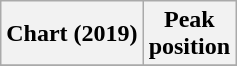<table class="wikitable plainrowheaders" style="text-align:center">
<tr>
<th>Chart (2019)</th>
<th>Peak<br>position</th>
</tr>
<tr>
</tr>
</table>
